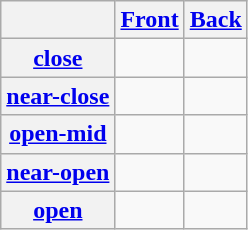<table class="wikitable" style=text-align:center>
<tr>
<th></th>
<th><a href='#'>Front</a></th>
<th><a href='#'>Back</a></th>
</tr>
<tr>
<th><a href='#'>close</a></th>
<td></td>
<td></td>
</tr>
<tr>
<th><a href='#'>near-close</a></th>
<td></td>
<td></td>
</tr>
<tr>
<th><a href='#'>open-mid</a></th>
<td></td>
<td></td>
</tr>
<tr>
<th><a href='#'>near-open</a></th>
<td></td>
<td></td>
</tr>
<tr>
<th><a href='#'>open</a></th>
<td></td>
<td></td>
</tr>
</table>
